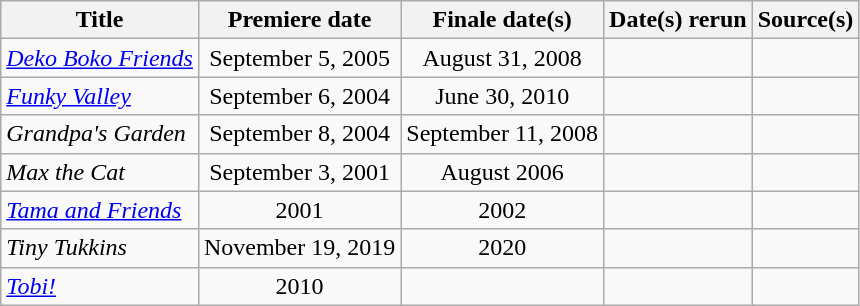<table class="wikitable plainrowheaders sortable" style="text-align:center;">
<tr>
<th scope="col">Title</th>
<th scope="col">Premiere date</th>
<th scope="col">Finale date(s)</th>
<th scope="col">Date(s) rerun</th>
<th class="unsortable">Source(s)</th>
</tr>
<tr>
<td scope="row" style="text-align:left;"><em><a href='#'>Deko Boko Friends</a></em></td>
<td>September 5, 2005</td>
<td>August 31, 2008</td>
<td></td>
<td></td>
</tr>
<tr>
<td scope="row" style="text-align:left;"><em><a href='#'>Funky Valley</a></em></td>
<td>September 6, 2004</td>
<td>June 30, 2010</td>
<td></td>
<td></td>
</tr>
<tr>
<td scope="row" style="text-align:left;"><em>Grandpa's Garden</em></td>
<td>September 8, 2004</td>
<td>September 11, 2008</td>
<td></td>
<td></td>
</tr>
<tr>
<td scope="row" style="text-align:left;"><em>Max the Cat</em></td>
<td>September 3, 2001</td>
<td>August 2006</td>
<td></td>
<td></td>
</tr>
<tr>
<td scope="row" style="text-align:left;"><em><a href='#'>Tama and Friends</a></em></td>
<td>2001</td>
<td>2002</td>
<td></td>
<td></td>
</tr>
<tr>
<td scope="row" style="text-align:left;"><em>Tiny Tukkins</em></td>
<td>November 19, 2019</td>
<td>2020</td>
<td></td>
<td></td>
</tr>
<tr>
<td scope="row" style="text-align:left;"><em><a href='#'>Tobi!</a></em></td>
<td>2010</td>
<td></td>
<td></td>
<td></td>
</tr>
</table>
